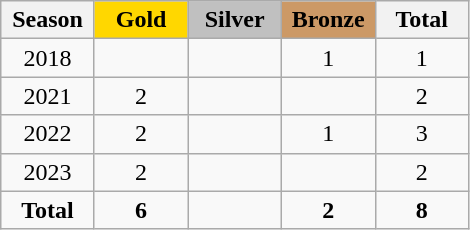<table class="wikitable" style="text-align:center;">
<tr>
<th width = "55">Season</th>
<th width = "55" style="background: gold;">Gold</th>
<th width = "55" style="background: silver;">Silver</th>
<th width = "55" style="background: #cc9966;">Bronze</th>
<th width = "55">Total</th>
</tr>
<tr>
<td>2018</td>
<td></td>
<td></td>
<td>1</td>
<td>1</td>
</tr>
<tr>
<td>2021</td>
<td>2</td>
<td></td>
<td></td>
<td>2</td>
</tr>
<tr>
<td>2022</td>
<td>2</td>
<td></td>
<td>1</td>
<td>3</td>
</tr>
<tr>
<td>2023</td>
<td>2</td>
<td></td>
<td></td>
<td>2</td>
</tr>
<tr>
<td><strong>Total</strong></td>
<td><strong>6</strong></td>
<td></td>
<td><strong>2</strong></td>
<td><strong>8</strong></td>
</tr>
</table>
